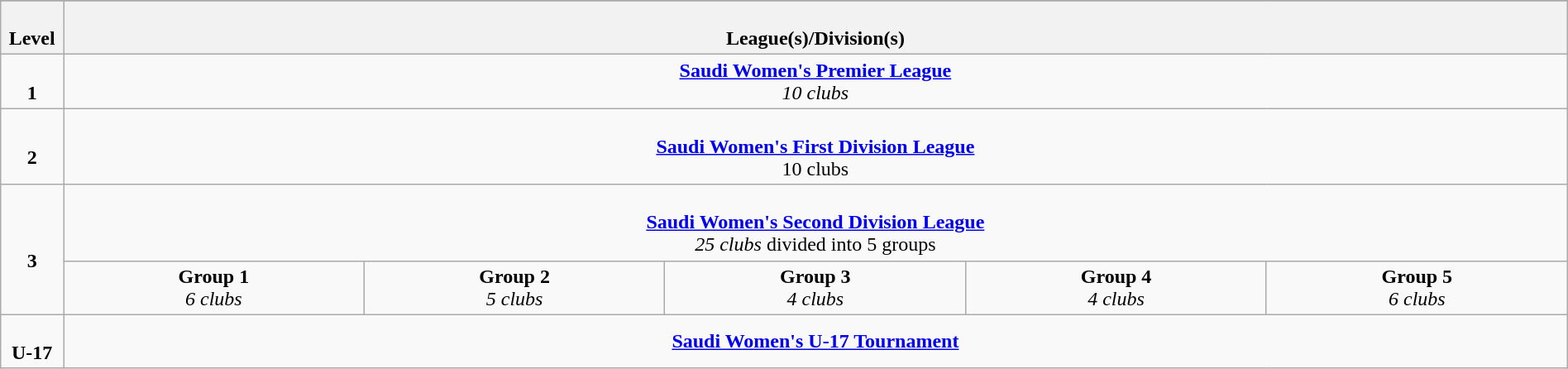<table class="wikitable" style="text-align: center;" width="100%">
<tr>
</tr>
<tr>
<th width="4%"><br>Level</th>
<th colspan="6" width="96%"><br>League(s)/Division(s)</th>
</tr>
<tr>
<td width="4%"><br><strong>1</strong></td>
<td colspan="12" width="96%"><strong><a href='#'>Saudi Women's Premier League</a></strong><br><em>10 clubs</em></td>
</tr>
<tr>
<td width="4%"><br><strong>2</strong></td>
<td colspan="12" width="96%"><br><strong><a href='#'>Saudi Women's First Division League</a></strong><br>10 clubs</td>
</tr>
<tr>
<td colspan="1" rowspan="2" width="4%"><br><strong>3</strong></td>
<td colspan="5" width="96%"><br><strong><a href='#'>Saudi Women's Second Division League</a></strong><br><em>25 clubs</em> divided into 5 groups</td>
</tr>
<tr>
<td align="center"><strong>Group 1</strong> <br> <em>6 clubs</em></td>
<td align="center"><strong>Group 2</strong> <br> <em>5 clubs</em></td>
<td align="center"><strong>Group 3</strong> <br> <em>4 clubs</em></td>
<td align="center"><strong>Group 4</strong> <br> <em>4 clubs</em></td>
<td align="center"><strong>Group 5</strong> <br> <em>6 clubs</em></td>
</tr>
<tr>
<td width="4%"><br><strong>U-17</strong></td>
<td colspan="11"><strong><a href='#'>Saudi Women's U-17 Tournament</a></strong></td>
</tr>
</table>
